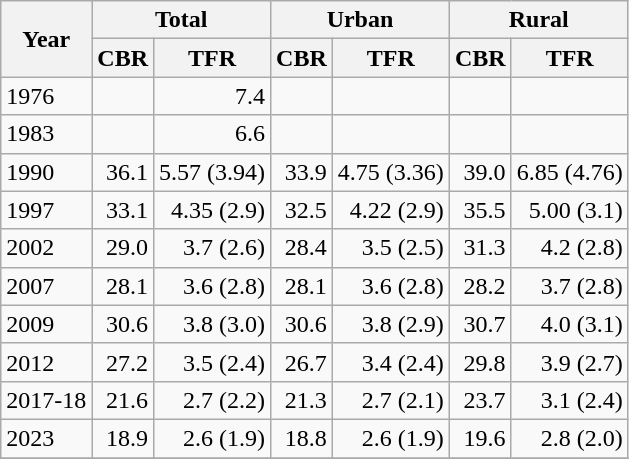<table class="wikitable">
<tr>
<th rowspan=2>Year</th>
<th colspan=2>Total</th>
<th colspan=2>Urban</th>
<th colspan=2>Rural</th>
</tr>
<tr>
<th>CBR</th>
<th>TFR</th>
<th>CBR</th>
<th>TFR</th>
<th>CBR</th>
<th>TFR</th>
</tr>
<tr>
<td>1976</td>
<td style="text-align:right;"></td>
<td style="text-align:right;">7.4</td>
<td style="text-align:right;"></td>
<td style="text-align:right;"></td>
<td style="text-align:right;"></td>
<td style="text-align:right;"></td>
</tr>
<tr>
<td>1983</td>
<td style="text-align:right;"></td>
<td style="text-align:right;">6.6</td>
<td style="text-align:right;"></td>
<td style="text-align:right;"></td>
<td style="text-align:right;"></td>
<td style="text-align:right;"></td>
</tr>
<tr>
<td>1990</td>
<td style="text-align:right;">36.1</td>
<td style="text-align:right;">5.57 (3.94)</td>
<td style="text-align:right;">33.9</td>
<td style="text-align:right;">4.75 (3.36)</td>
<td style="text-align:right;">39.0</td>
<td style="text-align:right;">6.85 (4.76)</td>
</tr>
<tr>
<td>1997</td>
<td style="text-align:right;">33.1</td>
<td style="text-align:right;">4.35 (2.9)</td>
<td style="text-align:right;">32.5</td>
<td style="text-align:right;">4.22 (2.9)</td>
<td style="text-align:right;">35.5</td>
<td style="text-align:right;">5.00 (3.1)</td>
</tr>
<tr>
<td>2002</td>
<td style="text-align:right;">29.0</td>
<td style="text-align:right;">3.7 (2.6)</td>
<td style="text-align:right;">28.4</td>
<td style="text-align:right;">3.5 (2.5)</td>
<td style="text-align:right;">31.3</td>
<td style="text-align:right;">4.2 (2.8)</td>
</tr>
<tr>
<td>2007</td>
<td style="text-align:right;">28.1</td>
<td style="text-align:right;">3.6 (2.8)</td>
<td style="text-align:right;">28.1</td>
<td style="text-align:right;">3.6 (2.8)</td>
<td style="text-align:right;">28.2</td>
<td style="text-align:right;">3.7 (2.8)</td>
</tr>
<tr>
<td>2009</td>
<td style="text-align:right;">30.6</td>
<td style="text-align:right;">3.8 (3.0)</td>
<td style="text-align:right;">30.6</td>
<td style="text-align:right;">3.8 (2.9)</td>
<td style="text-align:right;">30.7</td>
<td style="text-align:right;">4.0 (3.1)</td>
</tr>
<tr>
<td>2012</td>
<td style="text-align:right;">27.2</td>
<td style="text-align:right;">3.5 (2.4)</td>
<td style="text-align:right;">26.7</td>
<td style="text-align:right;">3.4 (2.4)</td>
<td style="text-align:right;">29.8</td>
<td style="text-align:right;">3.9 (2.7)</td>
</tr>
<tr>
<td>2017-18</td>
<td style="text-align:right;">21.6</td>
<td style="text-align:right;">2.7 (2.2)</td>
<td style="text-align:right;">21.3</td>
<td style="text-align:right;">2.7 (2.1)</td>
<td style="text-align:right;">23.7</td>
<td style="text-align:right;">3.1 (2.4)</td>
</tr>
<tr>
<td>2023</td>
<td style="text-align:right;">18.9</td>
<td style="text-align:right;">2.6 (1.9)</td>
<td style="text-align:right;">18.8</td>
<td style="text-align:right;">2.6 (1.9)</td>
<td style="text-align:right;">19.6</td>
<td style="text-align:right;">2.8 (2.0)</td>
</tr>
<tr>
</tr>
</table>
